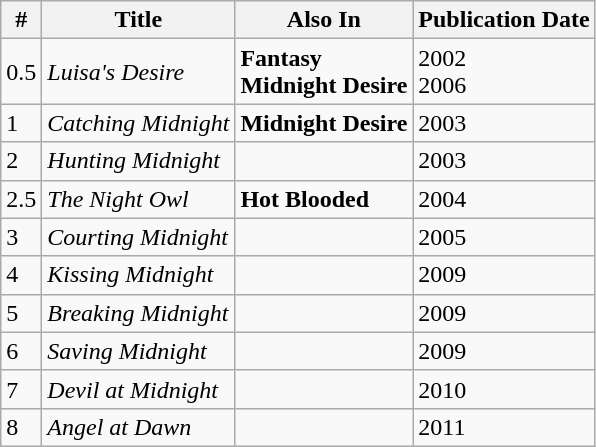<table class="wikitable">
<tr>
<th>#</th>
<th>Title</th>
<th>Also In</th>
<th>Publication Date</th>
</tr>
<tr>
<td>0.5</td>
<td><em>Luisa's Desire</em></td>
<td><strong>Fantasy</strong><br><strong>Midnight Desire</strong></td>
<td>2002<br>2006</td>
</tr>
<tr>
<td>1</td>
<td><em>Catching Midnight</em></td>
<td><strong>Midnight Desire</strong></td>
<td>2003</td>
</tr>
<tr>
<td>2</td>
<td><em>Hunting Midnight</em></td>
<td></td>
<td>2003</td>
</tr>
<tr>
<td>2.5</td>
<td><em>The Night Owl</em></td>
<td><strong>Hot Blooded</strong></td>
<td>2004</td>
</tr>
<tr>
<td>3</td>
<td><em>Courting Midnight</em></td>
<td></td>
<td>2005</td>
</tr>
<tr>
<td>4</td>
<td><em>Kissing Midnight</em></td>
<td></td>
<td>2009</td>
</tr>
<tr>
<td>5</td>
<td><em>Breaking Midnight</em></td>
<td></td>
<td>2009</td>
</tr>
<tr>
<td>6</td>
<td><em>Saving Midnight</em></td>
<td></td>
<td>2009</td>
</tr>
<tr>
<td>7</td>
<td><em>Devil at Midnight</em></td>
<td></td>
<td>2010</td>
</tr>
<tr>
<td>8</td>
<td><em>Angel at Dawn</em></td>
<td></td>
<td>2011</td>
</tr>
</table>
